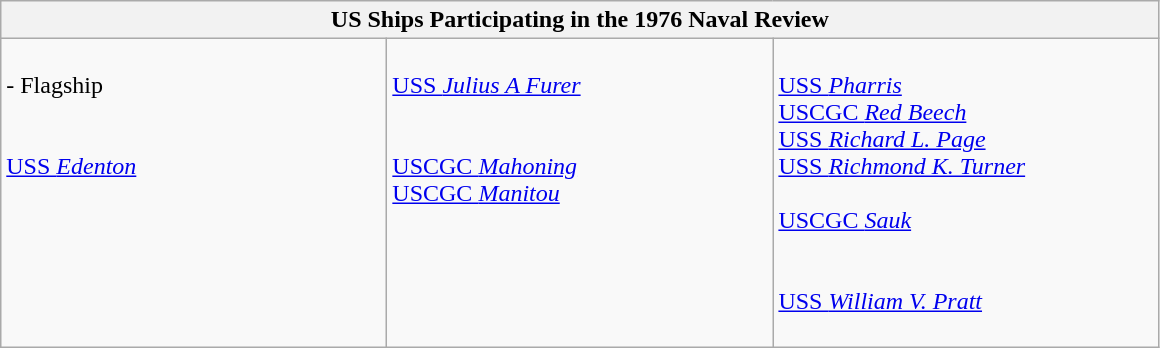<table class="wikitable">
<tr>
<th colspan="3">US Ships Participating in the 1976 Naval Review</th>
</tr>
<tr>
<td style="width:250px; vertical-align: top;"><br> - Flagship<br>
<br>
<br>
<a href='#'>USS <em>Edenton</em></a><br>
<br>
<br>
<br>
<br>
<br>
<br></td>
<td style="width:250px; vertical-align: top;"><br><a href='#'>USS <em>Julius A Furer</em></a><br>
<br>
<br>
<a href='#'>USCGC <em>Mahoning</em></a><br>
<a href='#'>USCGC <em>Manitou</em></a><br>
<br>
<br>
<br>
<br></td>
<td style="width:250px; vertical-align: top;"><br><a href='#'>USS <em>Pharris</em></a><br>
<a href='#'>USCGC <em>Red Beech </em></a><br>
<a href='#'>USS <em>Richard L. Page</em></a><br>
<a href='#'>USS <em>Richmond K. Turner</em></a><br>
<br>
<a href='#'>USCGC <em>Sauk</em></a><br>
<br>
<br>
<a href='#'>USS <em>William V. Pratt</em></a><br></td>
</tr>
</table>
